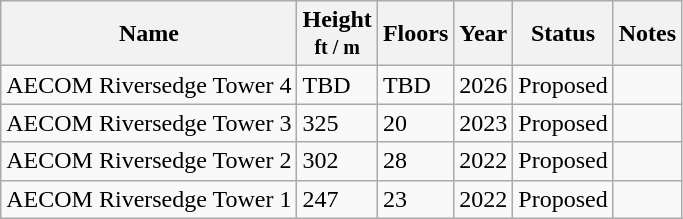<table class="wikitable sortable">
<tr>
<th>Name</th>
<th>Height<br><small>ft / m</small></th>
<th>Floors</th>
<th>Year</th>
<th>Status</th>
<th class="unsortable">Notes</th>
</tr>
<tr>
<td>AECOM Riversedge Tower 4</td>
<td>TBD</td>
<td>TBD</td>
<td>2026</td>
<td>Proposed</td>
<td></td>
</tr>
<tr>
<td>AECOM Riversedge Tower 3</td>
<td>325</td>
<td>20</td>
<td>2023</td>
<td>Proposed</td>
<td></td>
</tr>
<tr>
<td>AECOM Riversedge Tower 2</td>
<td>302</td>
<td>28</td>
<td>2022</td>
<td>Proposed</td>
<td></td>
</tr>
<tr>
<td>AECOM Riversedge Tower 1</td>
<td>247</td>
<td>23</td>
<td>2022</td>
<td>Proposed</td>
<td></td>
</tr>
</table>
